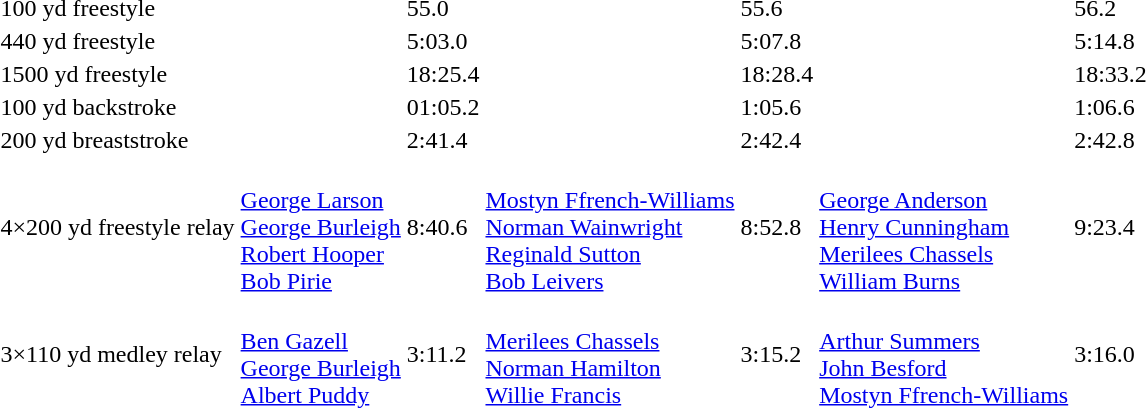<table>
<tr>
<td>100 yd freestyle</td>
<td></td>
<td>55.0</td>
<td></td>
<td>55.6</td>
<td></td>
<td>56.2</td>
</tr>
<tr>
<td>440 yd freestyle</td>
<td></td>
<td>5:03.0</td>
<td></td>
<td>5:07.8</td>
<td></td>
<td>5:14.8</td>
</tr>
<tr>
<td>1500 yd freestyle</td>
<td></td>
<td>18:25.4</td>
<td></td>
<td>18:28.4</td>
<td></td>
<td>18:33.2</td>
</tr>
<tr>
<td>100 yd backstroke</td>
<td></td>
<td>01:05.2</td>
<td></td>
<td>1:05.6</td>
<td></td>
<td>1:06.6</td>
</tr>
<tr>
<td>200 yd breaststroke</td>
<td></td>
<td>2:41.4</td>
<td></td>
<td>2:42.4</td>
<td></td>
<td>2:42.8</td>
</tr>
<tr>
<td nowrap>4×200 yd freestyle relay</td>
<td><br><a href='#'>George Larson</a><br><a href='#'>George Burleigh</a><br><a href='#'>Robert Hooper</a><br><a href='#'>Bob Pirie</a></td>
<td>8:40.6</td>
<td><br><a href='#'>Mostyn Ffrench-Williams</a><br><a href='#'>Norman Wainwright</a><br><a href='#'>Reginald Sutton</a><br><a href='#'>Bob Leivers</a></td>
<td>8:52.8</td>
<td><br><a href='#'>George Anderson</a><br><a href='#'>Henry Cunningham</a><br><a href='#'>Merilees Chassels</a><br><a href='#'>William Burns</a></td>
<td>9:23.4</td>
</tr>
<tr>
<td>3×110 yd medley relay</td>
<td><br><a href='#'>Ben Gazell</a><br><a href='#'>George Burleigh</a><br><a href='#'>Albert Puddy</a></td>
<td>3:11.2</td>
<td><br><a href='#'>Merilees Chassels</a><br><a href='#'>Norman Hamilton</a><br><a href='#'>Willie Francis</a></td>
<td>3:15.2</td>
<td><br><a href='#'>Arthur Summers</a><br><a href='#'>John Besford</a><br><a href='#'>Mostyn Ffrench-Williams</a></td>
<td>3:16.0</td>
</tr>
</table>
